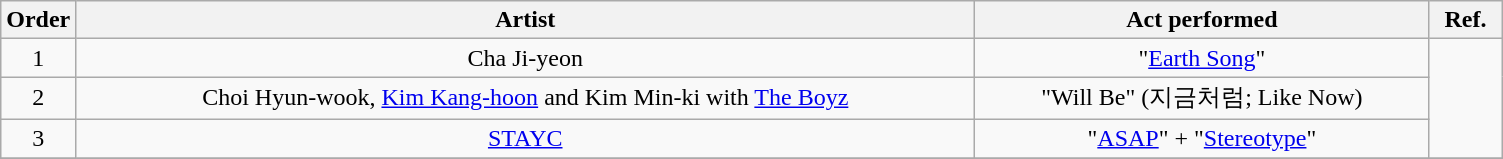<table class="wikitable" style="text-align:center;">
<tr>
<th scope="col" width="5%">Order</th>
<th scope="col">Artist</th>
<th scope="col">Act performed</th>
<th>Ref.</th>
</tr>
<tr>
<td>1</td>
<td>Cha Ji-yeon</td>
<td>"<a href='#'>Earth Song</a>"</td>
<td rowspan=3></td>
</tr>
<tr>
<td>2</td>
<td>Choi Hyun-wook, <a href='#'>Kim Kang-hoon</a> and Kim Min-ki with <a href='#'>The Boyz</a></td>
<td>"Will Be" (지금처럼; Like Now)<br></td>
</tr>
<tr>
<td>3</td>
<td><a href='#'>STAYC</a></td>
<td>"<a href='#'>ASAP</a>" + "<a href='#'>Stereotype</a>"</td>
</tr>
<tr>
</tr>
</table>
